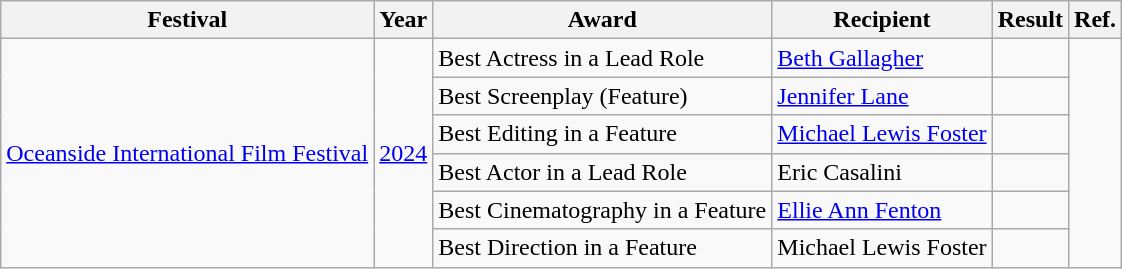<table class="wikitable">
<tr>
<th>Festival</th>
<th>Year</th>
<th>Award</th>
<th>Recipient</th>
<th>Result</th>
<th>Ref.</th>
</tr>
<tr>
<td rowspan="6"><a href='#'>Oceanside International Film Festival</a></td>
<td rowspan="6"><a href='#'>2024</a></td>
<td>Best Actress in a Lead Role</td>
<td><a href='#'>Beth Gallagher</a></td>
<td></td>
<td rowspan="6"></td>
</tr>
<tr>
<td>Best Screenplay (Feature)</td>
<td><a href='#'>Jennifer Lane</a></td>
<td></td>
</tr>
<tr>
<td>Best Editing in a Feature</td>
<td><a href='#'>Michael Lewis Foster</a></td>
<td></td>
</tr>
<tr>
<td>Best Actor in a Lead Role</td>
<td>Eric Casalini</td>
<td></td>
</tr>
<tr>
<td>Best Cinematography in a Feature</td>
<td><a href='#'>Ellie Ann Fenton</a></td>
<td></td>
</tr>
<tr>
<td>Best Direction in a Feature</td>
<td>Michael Lewis Foster</td>
<td></td>
</tr>
</table>
